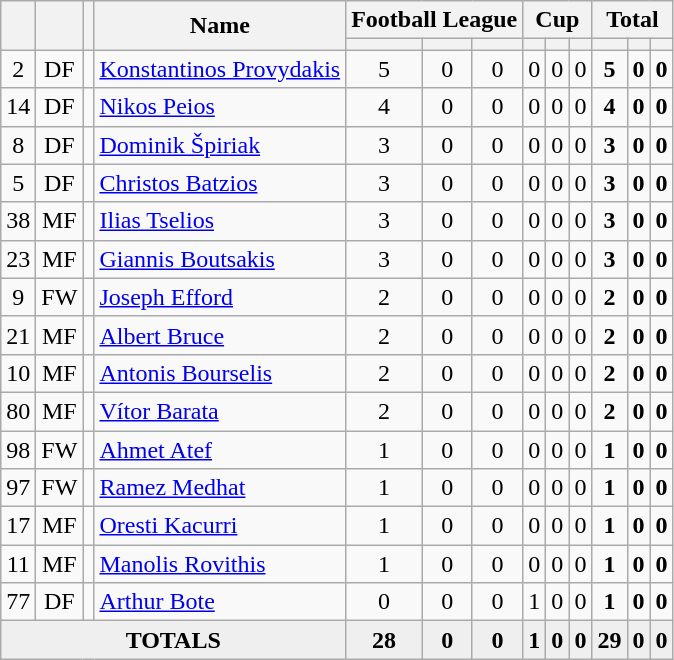<table class="wikitable sortable" style="text-align:center">
<tr>
<th rowspan=2></th>
<th rowspan=2></th>
<th rowspan=2></th>
<th rowspan=2>Name</th>
<th colspan=3>Football League</th>
<th colspan=3>Cup</th>
<th colspan=3>Total</th>
</tr>
<tr>
<th></th>
<th></th>
<th></th>
<th></th>
<th></th>
<th></th>
<th></th>
<th></th>
<th></th>
</tr>
<tr>
<td>2</td>
<td>DF</td>
<td></td>
<td align=left><a href='#'>Konstantinos Provydakis</a></td>
<td>5</td>
<td>0</td>
<td>0</td>
<td>0</td>
<td>0</td>
<td>0</td>
<td><strong>5</strong></td>
<td><strong>0</strong></td>
<td><strong>0</strong></td>
</tr>
<tr>
<td>14</td>
<td>DF</td>
<td></td>
<td align=left><a href='#'>Nikos Peios</a></td>
<td>4</td>
<td>0</td>
<td>0</td>
<td>0</td>
<td>0</td>
<td>0</td>
<td><strong>4</strong></td>
<td><strong>0</strong></td>
<td><strong>0</strong></td>
</tr>
<tr>
<td>8</td>
<td>DF</td>
<td></td>
<td align=left><a href='#'>Dominik Špiriak</a></td>
<td>3</td>
<td>0</td>
<td>0</td>
<td>0</td>
<td>0</td>
<td>0</td>
<td><strong>3</strong></td>
<td><strong>0</strong></td>
<td><strong>0</strong></td>
</tr>
<tr>
<td>5</td>
<td>DF</td>
<td></td>
<td align=left><a href='#'>Christos Batzios</a></td>
<td>3</td>
<td>0</td>
<td>0</td>
<td>0</td>
<td>0</td>
<td>0</td>
<td><strong>3</strong></td>
<td><strong>0</strong></td>
<td><strong>0</strong></td>
</tr>
<tr>
<td>38</td>
<td>MF</td>
<td></td>
<td align=left><a href='#'>Ilias Tselios</a></td>
<td>3</td>
<td>0</td>
<td>0</td>
<td>0</td>
<td>0</td>
<td>0</td>
<td><strong>3</strong></td>
<td><strong>0</strong></td>
<td><strong>0</strong></td>
</tr>
<tr>
<td>23</td>
<td>MF</td>
<td></td>
<td align=left><a href='#'>Giannis Boutsakis</a></td>
<td>3</td>
<td>0</td>
<td>0</td>
<td>0</td>
<td>0</td>
<td>0</td>
<td><strong>3</strong></td>
<td><strong>0</strong></td>
<td><strong>0</strong></td>
</tr>
<tr>
<td>9</td>
<td>FW</td>
<td></td>
<td align=left><a href='#'>Joseph Efford</a></td>
<td>2</td>
<td>0</td>
<td>0</td>
<td>0</td>
<td>0</td>
<td>0</td>
<td><strong>2</strong></td>
<td><strong>0</strong></td>
<td><strong>0</strong></td>
</tr>
<tr>
<td>21</td>
<td>MF</td>
<td></td>
<td align=left><a href='#'>Albert Bruce</a></td>
<td>2</td>
<td>0</td>
<td>0</td>
<td>0</td>
<td>0</td>
<td>0</td>
<td><strong>2</strong></td>
<td><strong>0</strong></td>
<td><strong>0</strong></td>
</tr>
<tr>
<td>10</td>
<td>MF</td>
<td></td>
<td align=left><a href='#'>Antonis Bourselis</a></td>
<td>2</td>
<td>0</td>
<td>0</td>
<td>0</td>
<td>0</td>
<td>0</td>
<td><strong>2</strong></td>
<td><strong>0</strong></td>
<td><strong>0</strong></td>
</tr>
<tr>
<td>80</td>
<td>MF</td>
<td></td>
<td align=left><a href='#'>Vítor Barata</a></td>
<td>2</td>
<td>0</td>
<td>0</td>
<td>0</td>
<td>0</td>
<td>0</td>
<td><strong>2</strong></td>
<td><strong>0</strong></td>
<td><strong>0</strong></td>
</tr>
<tr>
<td>98</td>
<td>FW</td>
<td></td>
<td align=left><a href='#'>Ahmet Atef</a></td>
<td>1</td>
<td>0</td>
<td>0</td>
<td>0</td>
<td>0</td>
<td>0</td>
<td><strong>1</strong></td>
<td><strong>0</strong></td>
<td><strong>0</strong></td>
</tr>
<tr>
<td>97</td>
<td>FW</td>
<td></td>
<td align=left><a href='#'>Ramez Medhat</a></td>
<td>1</td>
<td>0</td>
<td>0</td>
<td>0</td>
<td>0</td>
<td>0</td>
<td><strong>1</strong></td>
<td><strong>0</strong></td>
<td><strong>0</strong></td>
</tr>
<tr>
<td>17</td>
<td>MF</td>
<td></td>
<td align=left><a href='#'>Oresti Kacurri</a></td>
<td>1</td>
<td>0</td>
<td>0</td>
<td>0</td>
<td>0</td>
<td>0</td>
<td><strong>1</strong></td>
<td><strong>0</strong></td>
<td><strong>0</strong></td>
</tr>
<tr>
<td>11</td>
<td>MF</td>
<td></td>
<td align=left><a href='#'>Manolis Rovithis</a></td>
<td>1</td>
<td>0</td>
<td>0</td>
<td>0</td>
<td>0</td>
<td>0</td>
<td><strong>1</strong></td>
<td><strong>0</strong></td>
<td><strong>0</strong></td>
</tr>
<tr>
<td>77</td>
<td>DF</td>
<td></td>
<td align=left><a href='#'>Arthur Bote</a></td>
<td>0</td>
<td>0</td>
<td>0</td>
<td>1</td>
<td>0</td>
<td>0</td>
<td><strong>1</strong></td>
<td><strong>0</strong></td>
<td><strong>0</strong></td>
</tr>
<tr bgcolor="#EFEFEF">
<td colspan=4><strong>TOTALS</strong></td>
<td><strong>28</strong></td>
<td><strong>0</strong></td>
<td><strong>0</strong></td>
<td><strong>1</strong></td>
<td><strong>0</strong></td>
<td><strong>0</strong></td>
<td><strong>29</strong></td>
<td><strong>0</strong></td>
<td><strong>0</strong></td>
</tr>
</table>
